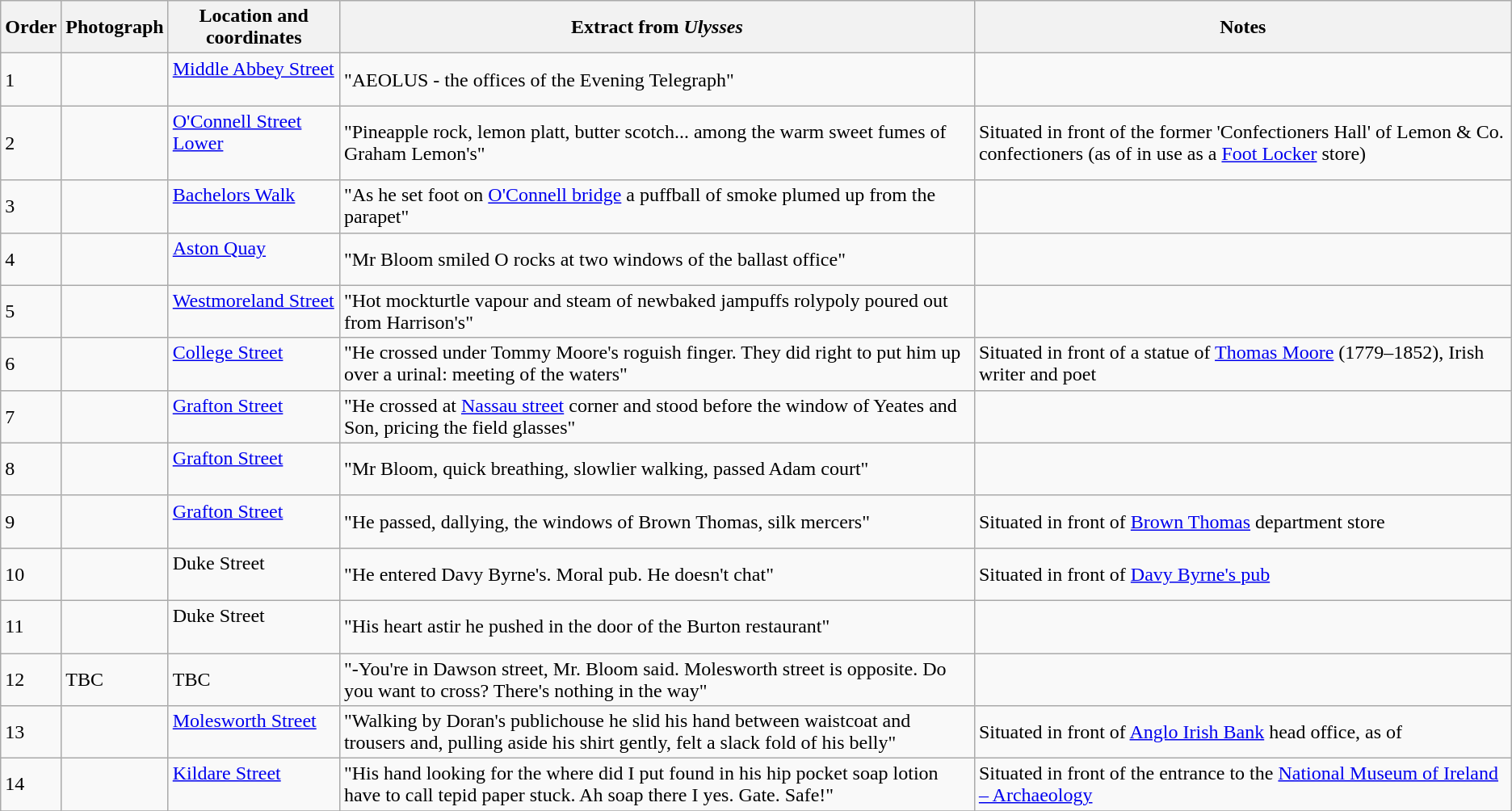<table class="wikitable sortable">
<tr>
<th>Order</th>
<th>Photograph</th>
<th>Location and coordinates</th>
<th>Extract from <em>Ulysses</em></th>
<th>Notes</th>
</tr>
<tr>
<td>1</td>
<td></td>
<td><a href='#'>Middle Abbey Street</a> <br><br></td>
<td>"AEOLUS - the offices of the Evening Telegraph"</td>
<td></td>
</tr>
<tr>
<td>2</td>
<td></td>
<td><a href='#'>O'Connell Street Lower</a><br><br></td>
<td>"Pineapple rock, lemon platt, butter scotch... among the warm sweet fumes of Graham Lemon's"</td>
<td>Situated in front of the former 'Confectioners Hall' of Lemon & Co. confectioners (as of  in use as a <a href='#'>Foot Locker</a> store)</td>
</tr>
<tr>
<td>3</td>
<td></td>
<td><a href='#'>Bachelors Walk</a><br><br></td>
<td>"As he set foot on <a href='#'>O'Connell bridge</a> a puffball of smoke plumed up from the parapet"</td>
<td></td>
</tr>
<tr>
<td>4</td>
<td></td>
<td><a href='#'>Aston Quay</a><br><br></td>
<td>"Mr Bloom smiled O rocks at two windows of the ballast office"</td>
<td></td>
</tr>
<tr>
<td>5</td>
<td></td>
<td><a href='#'>Westmoreland Street</a><br><br></td>
<td>"Hot mockturtle vapour and steam of newbaked jampuffs rolypoly poured out from Harrison's"</td>
<td></td>
</tr>
<tr>
<td>6</td>
<td></td>
<td><a href='#'>College Street</a><br><br></td>
<td>"He crossed under Tommy Moore's roguish finger. They did right to put him up over a urinal: meeting of the waters"</td>
<td>Situated in front of a statue of <a href='#'>Thomas Moore</a> (1779–1852), Irish writer and poet</td>
</tr>
<tr>
<td>7</td>
<td></td>
<td><a href='#'>Grafton Street</a><br><br></td>
<td>"He crossed at <a href='#'>Nassau street</a> corner and stood before the window of Yeates and Son, pricing the field glasses"</td>
<td></td>
</tr>
<tr>
<td>8</td>
<td></td>
<td><a href='#'>Grafton Street</a><br><br></td>
<td>"Mr Bloom, quick breathing, slowlier walking, passed Adam court"</td>
<td></td>
</tr>
<tr>
<td>9</td>
<td></td>
<td><a href='#'>Grafton Street</a><br><br></td>
<td>"He passed, dallying, the windows of Brown Thomas, silk mercers"</td>
<td>Situated in front of <a href='#'>Brown Thomas</a> department store</td>
</tr>
<tr>
<td>10</td>
<td></td>
<td>Duke Street<br><br></td>
<td>"He entered Davy Byrne's. Moral pub. He doesn't chat"</td>
<td>Situated in front of <a href='#'>Davy Byrne's pub</a></td>
</tr>
<tr>
<td>11</td>
<td></td>
<td>Duke Street<br><br></td>
<td>"His heart astir he pushed in the door of the Burton restaurant"</td>
<td></td>
</tr>
<tr>
<td>12</td>
<td>TBC</td>
<td>TBC</td>
<td>"-You're in Dawson street, Mr. Bloom said. Molesworth street is opposite. Do you want to cross? There's nothing in the way"</td>
<td></td>
</tr>
<tr>
<td>13</td>
<td></td>
<td><a href='#'>Molesworth Street</a><br><br></td>
<td>"Walking by Doran's publichouse he slid his hand between waistcoat and trousers and, pulling aside his shirt gently, felt a slack fold of his belly"</td>
<td>Situated in front of <a href='#'>Anglo Irish Bank</a> head office, as of </td>
</tr>
<tr>
<td>14</td>
<td></td>
<td><a href='#'>Kildare Street</a><br><br></td>
<td>"His hand looking for the where did I put found in his hip pocket soap lotion have to call tepid paper stuck. Ah soap there I yes. Gate. Safe!"</td>
<td>Situated in front of the entrance to the <a href='#'>National Museum of Ireland – Archaeology</a></td>
</tr>
<tr>
</tr>
</table>
